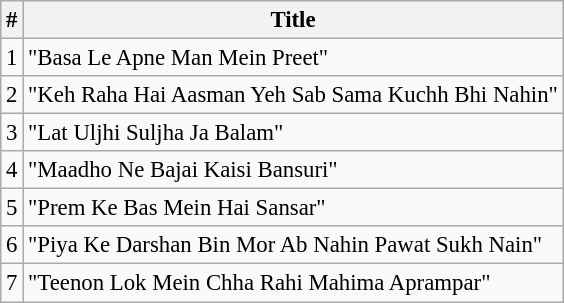<table class="wikitable" style="font-size:95%;">
<tr>
<th>#</th>
<th>Title</th>
</tr>
<tr>
<td>1</td>
<td>"Basa Le Apne Man Mein Preet"</td>
</tr>
<tr>
<td>2</td>
<td>"Keh Raha Hai Aasman Yeh Sab Sama Kuchh Bhi Nahin"</td>
</tr>
<tr>
<td>3</td>
<td>"Lat Uljhi Suljha Ja Balam"</td>
</tr>
<tr>
<td>4</td>
<td>"Maadho Ne Bajai Kaisi Bansuri"</td>
</tr>
<tr>
<td>5</td>
<td>"Prem Ke Bas Mein Hai Sansar"</td>
</tr>
<tr>
<td>6</td>
<td>"Piya Ke Darshan Bin Mor Ab Nahin Pawat Sukh Nain"</td>
</tr>
<tr>
<td>7</td>
<td>"Teenon Lok Mein Chha Rahi Mahima Aprampar"</td>
</tr>
</table>
